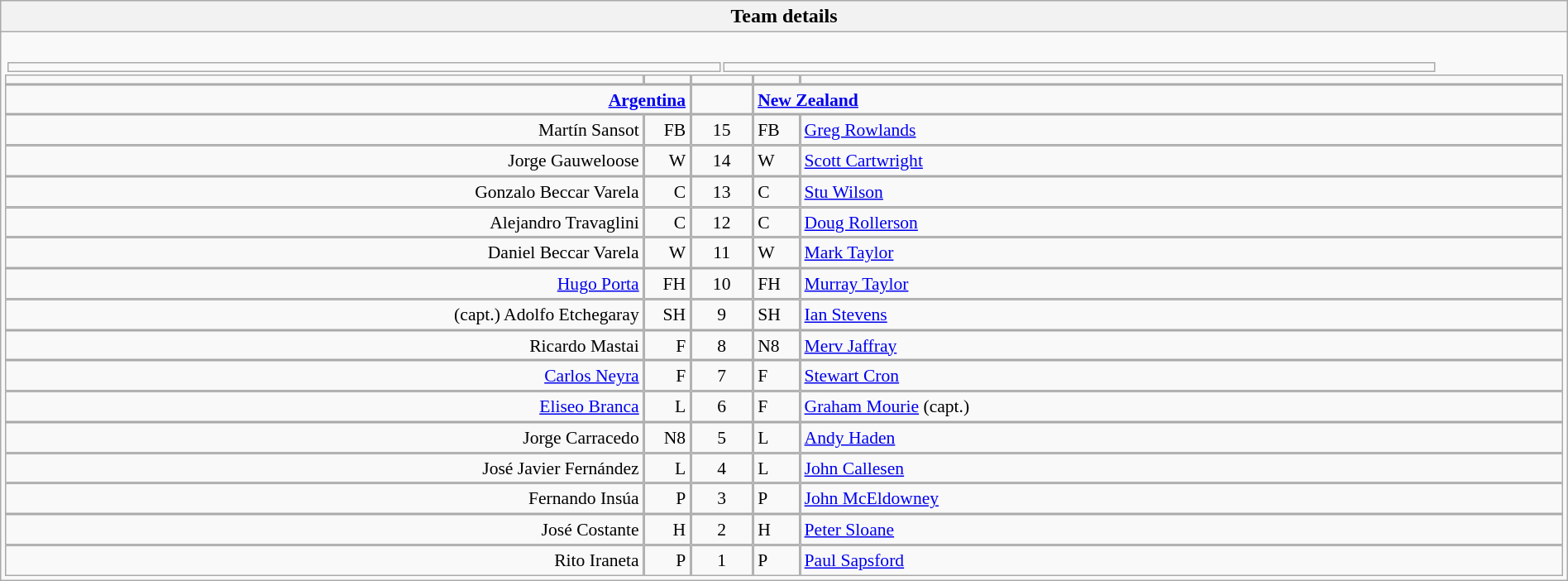<table class="wikitable collapsible collapsed" style="width:100%">
<tr>
<th>Team details</th>
</tr>
<tr>
<td><br><table style="width:92%">
<tr>
<td></td>
<td></td>
</tr>
</table>
<table width="100%" cellspacing="0" cellpadding="0" align="center" style="font-size: 90%">
<tr>
<td width=41%; text-align=right></td>
<td width=3%; text-align:right></td>
<td width=4%; text-align:center></td>
<td width=3%; text-align:left></td>
<td width=49%; text-align:left></td>
</tr>
<tr>
<td colspan=2; align=right><strong><a href='#'>Argentina</a></strong></td>
<td></td>
<td colspan=2;><strong><a href='#'>New Zealand</a></strong></td>
</tr>
<tr>
<td align=right>Martín Sansot</td>
<td align=right>FB</td>
<td align=center>15</td>
<td>FB</td>
<td><a href='#'>Greg Rowlands</a></td>
</tr>
<tr>
<td align=right>Jorge Gauweloose</td>
<td align=right>W</td>
<td align=center>14</td>
<td>W</td>
<td><a href='#'>Scott Cartwright</a></td>
</tr>
<tr>
<td align=right>Gonzalo Beccar Varela</td>
<td align=right>C</td>
<td align=center>13</td>
<td>C</td>
<td><a href='#'>Stu Wilson</a></td>
</tr>
<tr>
<td align=right>Alejandro Travaglini</td>
<td align=right>C</td>
<td align=center>12</td>
<td>C</td>
<td><a href='#'>Doug Rollerson</a></td>
</tr>
<tr>
<td align=right>Daniel Beccar Varela</td>
<td align=right>W</td>
<td align=center>11</td>
<td>W</td>
<td><a href='#'>Mark Taylor</a></td>
</tr>
<tr>
<td align=right><a href='#'>Hugo Porta</a></td>
<td align=right>FH</td>
<td align=center>10</td>
<td>FH</td>
<td><a href='#'>Murray Taylor</a></td>
</tr>
<tr>
<td align=right>(capt.) Adolfo Etchegaray</td>
<td align=right>SH</td>
<td align=center>9</td>
<td>SH</td>
<td><a href='#'>Ian Stevens</a></td>
</tr>
<tr>
<td align=right>Ricardo Mastai</td>
<td align=right>F</td>
<td align=center>8</td>
<td>N8</td>
<td><a href='#'>Merv Jaffray</a></td>
</tr>
<tr>
<td align=right><a href='#'>Carlos Neyra</a></td>
<td align=right>F</td>
<td align=center>7</td>
<td>F</td>
<td><a href='#'>Stewart Cron</a></td>
</tr>
<tr>
<td align=right><a href='#'>Eliseo Branca</a></td>
<td align=right>L</td>
<td align=center>6</td>
<td>F</td>
<td><a href='#'>Graham Mourie</a> (capt.)</td>
</tr>
<tr>
<td align=right>Jorge Carracedo</td>
<td align=right>N8</td>
<td align=center>5</td>
<td>L</td>
<td><a href='#'>Andy Haden</a></td>
</tr>
<tr>
<td align=right>José Javier Fernández</td>
<td align=right>L</td>
<td align=center>4</td>
<td>L</td>
<td><a href='#'>John Callesen</a></td>
</tr>
<tr>
<td align=right>Fernando Insúa</td>
<td align=right>P</td>
<td align=center>3</td>
<td>P</td>
<td><a href='#'>John McEldowney</a></td>
</tr>
<tr>
<td align=right>José Costante</td>
<td align=right>H</td>
<td align=center>2</td>
<td>H</td>
<td><a href='#'>Peter Sloane</a></td>
</tr>
<tr>
<td align=right>Rito Iraneta</td>
<td align=right>P</td>
<td align=center>1</td>
<td>P</td>
<td><a href='#'>Paul Sapsford</a></td>
</tr>
</table>
</td>
</tr>
</table>
